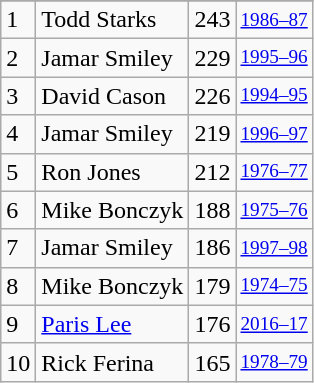<table class="wikitable">
<tr>
</tr>
<tr>
<td>1</td>
<td>Todd Starks</td>
<td>243</td>
<td style="font-size:80%;"><a href='#'>1986–87</a></td>
</tr>
<tr>
<td>2</td>
<td>Jamar Smiley</td>
<td>229</td>
<td style="font-size:80%;"><a href='#'>1995–96</a></td>
</tr>
<tr>
<td>3</td>
<td>David Cason</td>
<td>226</td>
<td style="font-size:80%;"><a href='#'>1994–95</a></td>
</tr>
<tr>
<td>4</td>
<td>Jamar Smiley</td>
<td>219</td>
<td style="font-size:80%;"><a href='#'>1996–97</a></td>
</tr>
<tr>
<td>5</td>
<td>Ron Jones</td>
<td>212</td>
<td style="font-size:80%;"><a href='#'>1976–77</a></td>
</tr>
<tr>
<td>6</td>
<td>Mike Bonczyk</td>
<td>188</td>
<td style="font-size:80%;"><a href='#'>1975–76</a></td>
</tr>
<tr>
<td>7</td>
<td>Jamar Smiley</td>
<td>186</td>
<td style="font-size:80%;"><a href='#'>1997–98</a></td>
</tr>
<tr>
<td>8</td>
<td>Mike Bonczyk</td>
<td>179</td>
<td style="font-size:80%;"><a href='#'>1974–75</a></td>
</tr>
<tr>
<td>9</td>
<td><a href='#'>Paris Lee</a></td>
<td>176</td>
<td style="font-size:80%;"><a href='#'>2016–17</a></td>
</tr>
<tr>
<td>10</td>
<td>Rick Ferina</td>
<td>165</td>
<td style="font-size:80%;"><a href='#'>1978–79</a></td>
</tr>
</table>
